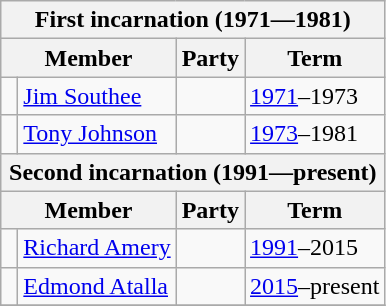<table class="wikitable">
<tr>
<th colspan="4">First incarnation (1971—1981)</th>
</tr>
<tr>
<th colspan="2">Member</th>
<th>Party</th>
<th>Term</th>
</tr>
<tr>
<td> </td>
<td><a href='#'>Jim Southee</a></td>
<td></td>
<td><a href='#'>1971</a>–1973</td>
</tr>
<tr>
<td> </td>
<td><a href='#'>Tony Johnson</a></td>
<td></td>
<td><a href='#'>1973</a>–1981</td>
</tr>
<tr>
<th colspan="4">Second incarnation (1991—present)</th>
</tr>
<tr>
<th colspan="2">Member</th>
<th>Party</th>
<th>Term</th>
</tr>
<tr>
<td> </td>
<td><a href='#'>Richard Amery</a></td>
<td></td>
<td><a href='#'>1991</a>–2015</td>
</tr>
<tr>
<td> </td>
<td><a href='#'>Edmond Atalla</a></td>
<td></td>
<td><a href='#'>2015</a>–present</td>
</tr>
<tr>
</tr>
</table>
